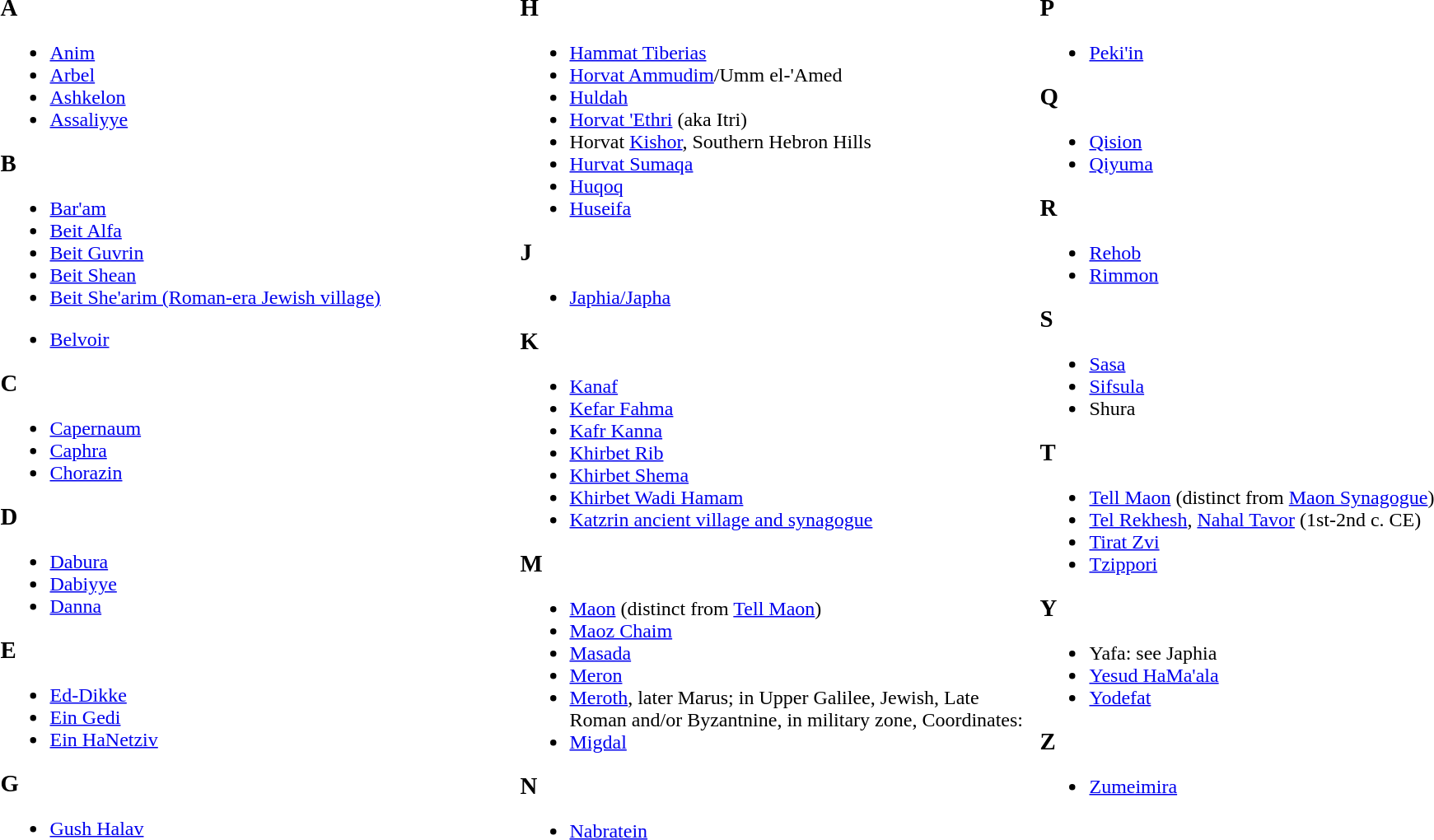<table width="100%">
<tr valign=top>
<td width="33%"><br><strong><big>A</big></strong><ul><li><a href='#'>Anim</a></li><li><a href='#'>Arbel</a></li><li><a href='#'>Ashkelon</a></li><li><a href='#'>Assaliyye</a></li></ul><strong><big>B</big></strong><ul><li><a href='#'>Bar'am</a></li><li><a href='#'>Beit Alfa</a></li><li><a href='#'>Beit Guvrin</a></li><li><a href='#'>Beit Shean</a></li><li><a href='#'>Beit She'arim (Roman-era Jewish village)</a></li></ul><ul><li><a href='#'>Belvoir</a></li></ul><strong><big>C</big></strong><ul><li><a href='#'>Capernaum</a></li><li><a href='#'>Caphra</a></li><li><a href='#'>Chorazin</a></li></ul><strong><big>D</big></strong><ul><li><a href='#'>Dabura</a></li><li><a href='#'>Dabiyye</a></li><li><a href='#'>Danna</a></li></ul><strong><big>E</big></strong><ul><li><a href='#'>Ed-Dikke</a></li><li><a href='#'>Ein Gedi</a></li><li><a href='#'>Ein HaNetziv</a></li></ul><strong><big>G</big></strong><ul><li><a href='#'>Gush Halav</a></li></ul></td>
<td width="33%"><br><strong><big>H</big></strong><ul><li><a href='#'>Hammat Tiberias</a></li><li><a href='#'>Horvat Ammudim</a>/Umm el-'Amed</li><li><a href='#'>Huldah</a></li><li><a href='#'>Horvat 'Ethri</a> (aka Itri)</li><li>Horvat <a href='#'>Kishor</a>, Southern Hebron Hills</li><li><a href='#'>Hurvat Sumaqa</a></li><li><a href='#'>Huqoq</a></li><li><a href='#'>Huseifa</a></li></ul><strong><big>J</big></strong><ul><li><a href='#'>Japhia/Japha</a></li></ul><strong><big>K</big></strong><ul><li><a href='#'>Kanaf</a></li><li><a href='#'>Kefar Fahma</a></li><li><a href='#'>Kafr Kanna</a></li><li><a href='#'>Khirbet Rib</a></li><li><a href='#'>Khirbet Shema</a></li><li><a href='#'>Khirbet Wadi Hamam</a></li><li><a href='#'>Katzrin ancient village and synagogue</a></li></ul><strong><big>M</big></strong><ul><li><a href='#'>Maon</a> (distinct from <a href='#'>Tell Maon</a>)</li><li><a href='#'>Maoz Chaim</a></li><li><a href='#'>Masada</a></li><li><a href='#'>Meron</a></li><li><a href='#'>Meroth</a>, later Marus; in Upper Galilee, Jewish, Late Roman and/or Byzantnine, in military zone, Coordinates: </li><li><a href='#'>Migdal</a></li></ul><strong><big>N</big></strong><ul><li><a href='#'>Nabratein</a></li></ul></td>
<td width="33%"><br><strong><big>P</big></strong><ul><li><a href='#'>Peki'in</a></li></ul><strong><big>Q</big></strong><ul><li><a href='#'>Qision</a></li><li><a href='#'>Qiyuma</a></li></ul><strong><big>R</big></strong><ul><li><a href='#'>Rehob</a></li><li><a href='#'>Rimmon</a></li></ul><strong><big>S</big></strong><ul><li><a href='#'>Sasa</a></li><li><a href='#'>Sifsula</a></li><li>Shura</li></ul><strong><big>T</big></strong><ul><li><a href='#'>Tell Maon</a> (distinct from <a href='#'>Maon Synagogue</a>)</li><li><a href='#'>Tel Rekhesh</a>, <a href='#'>Nahal Tavor</a> (1st-2nd c. CE)</li><li><a href='#'>Tirat Zvi</a></li><li><a href='#'>Tzippori</a></li></ul><strong><big>Y</big></strong><ul><li>Yafa: see Japhia</li><li><a href='#'>Yesud HaMa'ala</a></li><li><a href='#'>Yodefat</a></li></ul><strong><big>Z</big></strong><ul><li><a href='#'>Zumeimira</a></li></ul></td>
</tr>
</table>
